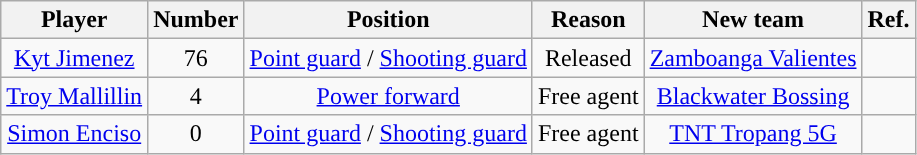<table class="wikitable sortable sortable">
<tr>
<th>Player</th>
<th>Number</th>
<th>Position</th>
<th>Reason</th>
<th>New team</th>
<th>Ref.</th>
</tr>
<tr style="text-align: center">
<td><a href='#'>Kyt Jimenez</a></td>
<td>76</td>
<td><a href='#'>Point guard</a> / <a href='#'>Shooting guard</a></td>
<td>Released</td>
<td><a href='#'>Zamboanga Valientes</a> </td>
<td></td>
</tr>
<tr style="text-align: center">
<td><a href='#'>Troy Mallillin</a></td>
<td>4</td>
<td><a href='#'>Power forward</a></td>
<td>Free agent</td>
<td><a href='#'>Blackwater Bossing</a></td>
<td></td>
</tr>
<tr style="text-align: center">
<td><a href='#'>Simon Enciso</a></td>
<td>0</td>
<td><a href='#'>Point guard</a> / <a href='#'>Shooting guard</a></td>
<td>Free agent</td>
<td><a href='#'>TNT Tropang 5G</a></td>
<td></td>
</tr>
</table>
